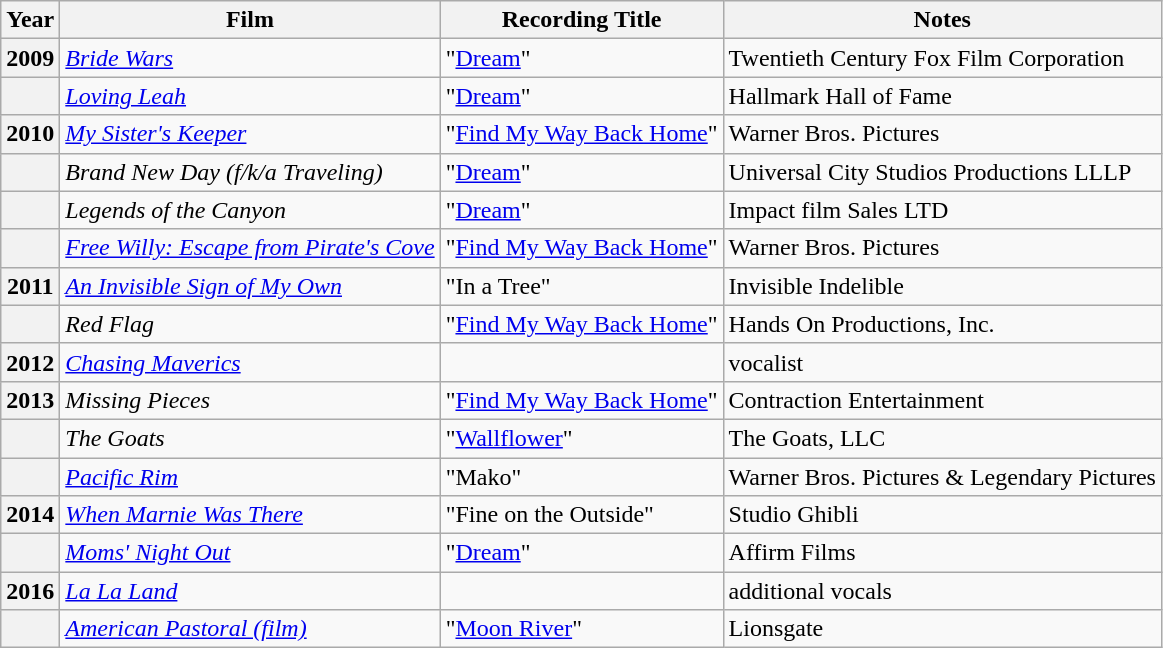<table class="wikitable">
<tr>
<th scope="col"><strong>Year</strong></th>
<th scope="col"><strong>Film</strong></th>
<th scope="col"><strong>Recording Title</strong></th>
<th scope="col"><strong>Notes</strong></th>
</tr>
<tr>
<th scope="row">2009</th>
<td><em><a href='#'>Bride Wars</a></em></td>
<td>"<a href='#'>Dream</a>"</td>
<td>Twentieth Century Fox Film Corporation</td>
</tr>
<tr>
<th scope="row"></th>
<td><em><a href='#'>Loving Leah</a></em></td>
<td>"<a href='#'>Dream</a>"</td>
<td>Hallmark Hall of Fame</td>
</tr>
<tr>
<th scope="row">2010</th>
<td><em><a href='#'>My Sister's Keeper</a></em></td>
<td>"<a href='#'>Find My Way Back Home</a>"</td>
<td>Warner Bros. Pictures</td>
</tr>
<tr>
<th scope="row"></th>
<td><em>Brand New Day (f/k/a Traveling)</em></td>
<td>"<a href='#'>Dream</a>"</td>
<td>Universal City Studios Productions LLLP</td>
</tr>
<tr>
<th scope="row"></th>
<td><em>Legends of the Canyon</em></td>
<td>"<a href='#'>Dream</a>"</td>
<td>Impact film Sales LTD</td>
</tr>
<tr>
<th scope="row"></th>
<td><em><a href='#'>Free Willy: Escape from Pirate's Cove</a></em></td>
<td>"<a href='#'>Find My Way Back Home</a>"</td>
<td>Warner Bros. Pictures</td>
</tr>
<tr>
<th scope="row">2011</th>
<td><em><a href='#'>An Invisible Sign of My Own</a></em></td>
<td>"In a Tree"</td>
<td>Invisible Indelible</td>
</tr>
<tr>
<th scope="row"></th>
<td><em>Red Flag</em></td>
<td>"<a href='#'>Find My Way Back Home</a>"</td>
<td>Hands On Productions, Inc.</td>
</tr>
<tr>
<th>2012</th>
<td><em><a href='#'>Chasing Maverics</a></em></td>
<td></td>
<td>vocalist</td>
</tr>
<tr>
<th scope="row">2013</th>
<td><em>Missing Pieces</em></td>
<td>"<a href='#'>Find My Way Back Home</a>"</td>
<td>Contraction Entertainment</td>
</tr>
<tr>
<th scope="row"></th>
<td><em>The Goats</em></td>
<td>"<a href='#'>Wallflower</a>"</td>
<td>The Goats, LLC</td>
</tr>
<tr>
<th scope="row"></th>
<td><em><a href='#'>Pacific Rim</a></em></td>
<td>"Mako"</td>
<td>Warner Bros. Pictures & Legendary Pictures</td>
</tr>
<tr>
<th scope="row">2014</th>
<td><em><a href='#'>When Marnie Was There</a></em></td>
<td>"Fine on the Outside"</td>
<td>Studio Ghibli</td>
</tr>
<tr>
<th Scope=></th>
<td><em><a href='#'>Moms' Night Out</a></em></td>
<td>"<a href='#'>Dream</a>"</td>
<td>Affirm Films</td>
</tr>
<tr>
<th>2016</th>
<td><em><a href='#'>La La Land</a></em></td>
<td></td>
<td>additional vocals</td>
</tr>
<tr>
<th scope="row"></th>
<td><em><a href='#'>American Pastoral (film)</a></em></td>
<td>"<a href='#'>Moon River</a>"</td>
<td>Lionsgate</td>
</tr>
</table>
